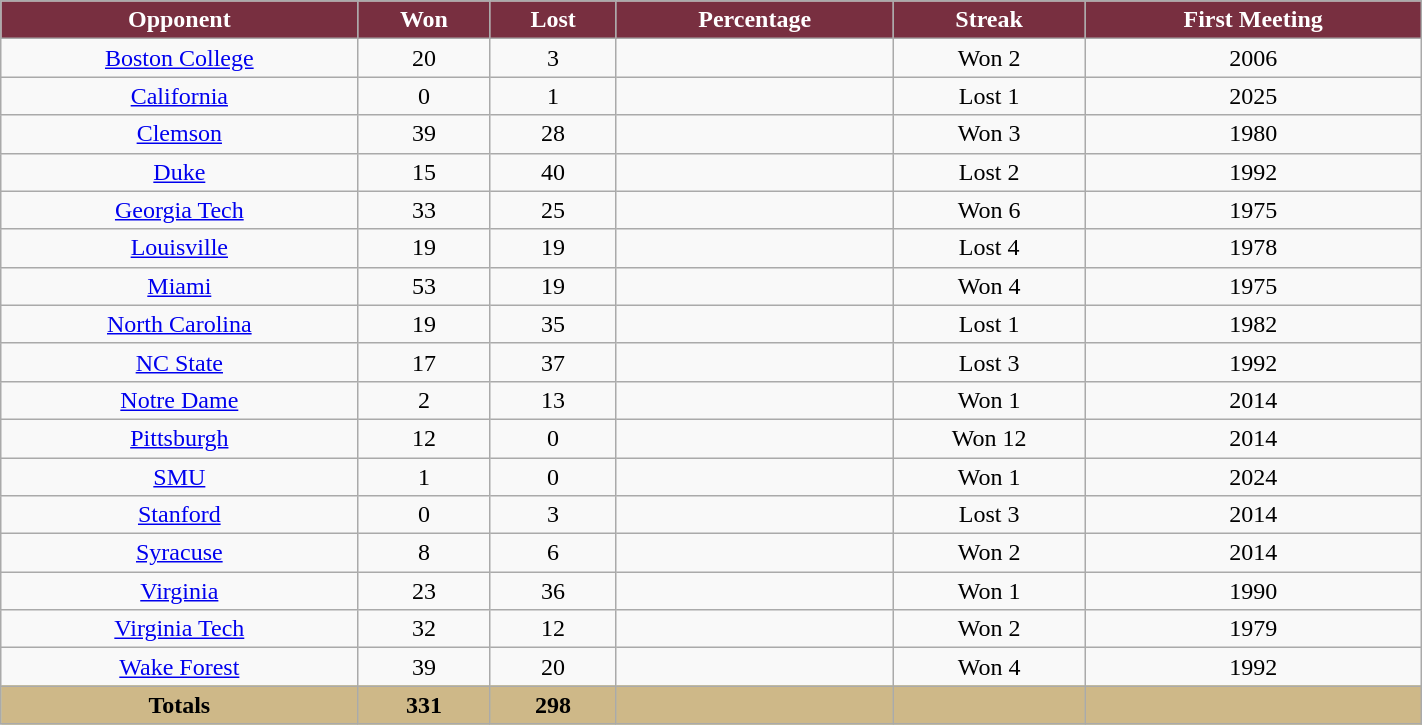<table class="wikitable" style="width:75%;">
<tr>
<th style="background:#782F40; color:white;">Opponent</th>
<th style="background:#782F40; color:white;">Won</th>
<th style="background:#782F40; color:white;">Lost</th>
<th style="background:#782F40; color:white;">Percentage</th>
<th style="background:#782F40; color:white;">Streak</th>
<th style="background:#782F40; color:white;">First Meeting</th>
</tr>
<tr style="text-align:center;">
<td><a href='#'>Boston College</a></td>
<td>20</td>
<td>3</td>
<td></td>
<td>Won 2</td>
<td>2006</td>
</tr>
<tr style="text-align:center;">
<td><a href='#'>California</a></td>
<td>0</td>
<td>1</td>
<td></td>
<td>Lost 1</td>
<td>2025</td>
</tr>
<tr style="text-align:center;">
<td><a href='#'>Clemson</a></td>
<td>39</td>
<td>28</td>
<td></td>
<td>Won 3</td>
<td>1980</td>
</tr>
<tr style="text-align:center;">
<td><a href='#'>Duke</a></td>
<td>15</td>
<td>40</td>
<td></td>
<td>Lost 2</td>
<td>1992</td>
</tr>
<tr style="text-align:center;">
<td><a href='#'>Georgia Tech</a></td>
<td>33</td>
<td>25</td>
<td></td>
<td>Won 6</td>
<td>1975</td>
</tr>
<tr style="text-align:center;">
<td><a href='#'>Louisville</a></td>
<td>19</td>
<td>19</td>
<td></td>
<td>Lost 4</td>
<td>1978</td>
</tr>
<tr style="text-align:center;">
<td><a href='#'>Miami</a></td>
<td>53</td>
<td>19</td>
<td></td>
<td>Won 4</td>
<td>1975</td>
</tr>
<tr style="text-align:center;">
<td><a href='#'>North Carolina</a></td>
<td>19</td>
<td>35</td>
<td></td>
<td>Lost 1</td>
<td>1982</td>
</tr>
<tr style="text-align:center;">
<td><a href='#'>NC State</a></td>
<td>17</td>
<td>37</td>
<td></td>
<td>Lost 3</td>
<td>1992</td>
</tr>
<tr style="text-align:center;">
<td><a href='#'>Notre Dame</a></td>
<td>2</td>
<td>13</td>
<td></td>
<td>Won 1</td>
<td>2014</td>
</tr>
<tr style="text-align:center;">
<td><a href='#'>Pittsburgh</a></td>
<td>12</td>
<td>0</td>
<td></td>
<td>Won 12</td>
<td>2014</td>
</tr>
<tr style="text-align:center;">
<td><a href='#'>SMU</a></td>
<td>1</td>
<td>0</td>
<td></td>
<td>Won 1</td>
<td>2024</td>
</tr>
<tr style="text-align:center;">
<td><a href='#'>Stanford</a></td>
<td>0</td>
<td>3</td>
<td></td>
<td>Lost 3</td>
<td>2014</td>
</tr>
<tr style="text-align:center;">
<td><a href='#'>Syracuse</a></td>
<td>8</td>
<td>6</td>
<td></td>
<td>Won 2</td>
<td>2014</td>
</tr>
<tr style="text-align:center;">
<td><a href='#'>Virginia</a></td>
<td>23</td>
<td>36</td>
<td></td>
<td>Won 1</td>
<td>1990</td>
</tr>
<tr style="text-align:center;">
<td><a href='#'>Virginia Tech</a></td>
<td>32</td>
<td>12</td>
<td></td>
<td>Won 2</td>
<td>1979</td>
</tr>
<tr style="text-align:center;">
<td><a href='#'>Wake Forest</a></td>
<td>39</td>
<td>20</td>
<td></td>
<td>Won 4</td>
<td>1992</td>
</tr>
<tr class="unsortable" style="text-align:center; background:#CCCC66;">
<th style="background:#CEB888; color:black;"><strong>Totals</strong></th>
<th style="background:#CEB888; color:black;"><strong>331</strong></th>
<th style="background:#CEB888; color:black;"><strong>298</strong></th>
<th style="background:#CEB888; color:black;"><strong></strong></th>
<th style="background:#CEB888; color:black;"></th>
<th style="background:#CEB888; color:black;"></th>
</tr>
</table>
